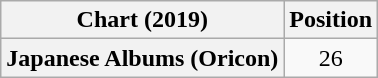<table class="wikitable plainrowheaders" style="text-align:center">
<tr>
<th scope="col">Chart (2019)</th>
<th scope="col">Position</th>
</tr>
<tr>
<th scope="row">Japanese Albums (Oricon)</th>
<td>26</td>
</tr>
</table>
